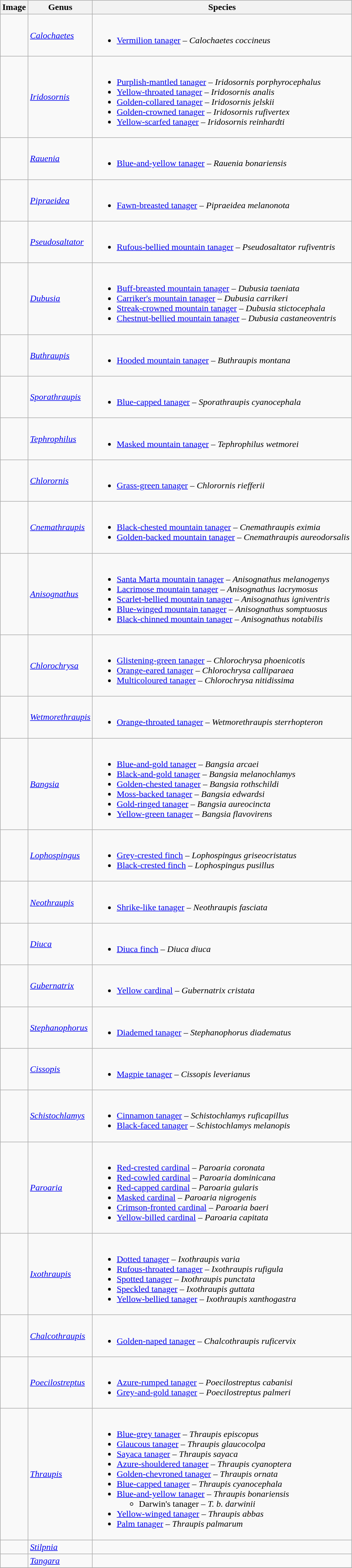<table class="wikitable">
<tr>
<th>Image</th>
<th>Genus</th>
<th>Species</th>
</tr>
<tr>
<td></td>
<td><em><a href='#'>Calochaetes</a></em> </td>
<td><br><ul><li><a href='#'>Vermilion tanager</a> – <em>Calochaetes coccineus</em></li></ul></td>
</tr>
<tr>
<td></td>
<td><em><a href='#'>Iridosornis</a></em> </td>
<td><br><ul><li><a href='#'>Purplish-mantled tanager</a> – <em>Iridosornis porphyrocephalus</em></li><li><a href='#'>Yellow-throated tanager</a> – <em>Iridosornis analis</em></li><li><a href='#'>Golden-collared tanager</a> – <em>Iridosornis jelskii</em></li><li><a href='#'>Golden-crowned tanager</a> – <em>Iridosornis rufivertex</em></li><li><a href='#'>Yellow-scarfed tanager</a> – <em>Iridosornis reinhardti</em></li></ul></td>
</tr>
<tr>
<td></td>
<td><em><a href='#'>Rauenia</a></em> </td>
<td><br><ul><li><a href='#'>Blue-and-yellow tanager</a> – <em>Rauenia bonariensis</em></li></ul></td>
</tr>
<tr>
<td></td>
<td><em><a href='#'>Pipraeidea</a></em> </td>
<td><br><ul><li><a href='#'>Fawn-breasted tanager</a> – <em>Pipraeidea melanonota</em></li></ul></td>
</tr>
<tr>
<td></td>
<td><em><a href='#'>Pseudosaltator</a></em> </td>
<td><br><ul><li><a href='#'>Rufous-bellied mountain tanager</a> – <em>Pseudosaltator rufiventris</em></li></ul></td>
</tr>
<tr>
<td></td>
<td><em><a href='#'>Dubusia</a></em> </td>
<td><br><ul><li><a href='#'>Buff-breasted mountain tanager</a> – <em>Dubusia taeniata</em></li><li><a href='#'>Carriker's mountain tanager</a> – <em>Dubusia carrikeri</em></li><li><a href='#'>Streak-crowned mountain tanager</a> – <em>Dubusia stictocephala</em></li><li><a href='#'>Chestnut-bellied mountain tanager</a> – <em>Dubusia castaneoventris</em></li></ul></td>
</tr>
<tr>
<td></td>
<td><em><a href='#'>Buthraupis</a></em> </td>
<td><br><ul><li><a href='#'>Hooded mountain tanager</a> – <em>Buthraupis montana</em></li></ul></td>
</tr>
<tr>
<td></td>
<td><em><a href='#'>Sporathraupis</a></em> </td>
<td><br><ul><li><a href='#'>Blue-capped tanager</a> – <em>Sporathraupis cyanocephala</em></li></ul></td>
</tr>
<tr>
<td></td>
<td><em><a href='#'>Tephrophilus</a></em> </td>
<td><br><ul><li><a href='#'>Masked mountain tanager</a> – <em>Tephrophilus wetmorei</em></li></ul></td>
</tr>
<tr>
<td></td>
<td><em><a href='#'>Chlorornis</a></em> </td>
<td><br><ul><li><a href='#'>Grass-green tanager</a> – <em>Chlorornis riefferii</em></li></ul></td>
</tr>
<tr>
<td></td>
<td><em><a href='#'>Cnemathraupis</a></em> </td>
<td><br><ul><li><a href='#'>Black-chested mountain tanager</a> – <em>Cnemathraupis eximia</em></li><li><a href='#'>Golden-backed mountain tanager</a> – <em>Cnemathraupis aureodorsalis</em></li></ul></td>
</tr>
<tr>
<td></td>
<td><em><a href='#'>Anisognathus</a></em> </td>
<td><br><ul><li><a href='#'>Santa Marta mountain tanager</a> – <em>Anisognathus melanogenys</em></li><li><a href='#'>Lacrimose mountain tanager</a> – <em>Anisognathus lacrymosus</em></li><li><a href='#'>Scarlet-bellied mountain tanager</a> – <em>Anisognathus igniventris</em></li><li><a href='#'>Blue-winged mountain tanager</a> – <em>Anisognathus somptuosus</em></li><li><a href='#'>Black-chinned mountain tanager</a> – <em>Anisognathus notabilis</em></li></ul></td>
</tr>
<tr>
<td></td>
<td><em><a href='#'>Chlorochrysa</a></em> </td>
<td><br><ul><li><a href='#'>Glistening-green tanager</a> – <em>Chlorochrysa phoenicotis</em></li><li><a href='#'>Orange-eared tanager</a> – <em>Chlorochrysa calliparaea</em></li><li><a href='#'>Multicoloured tanager</a> – <em>Chlorochrysa nitidissima</em></li></ul></td>
</tr>
<tr>
<td></td>
<td><em><a href='#'>Wetmorethraupis</a></em> </td>
<td><br><ul><li><a href='#'>Orange-throated tanager</a> – <em>Wetmorethraupis sterrhopteron</em></li></ul></td>
</tr>
<tr>
<td></td>
<td><em><a href='#'>Bangsia</a></em> </td>
<td><br><ul><li><a href='#'>Blue-and-gold tanager</a> – <em>Bangsia arcaei</em></li><li><a href='#'>Black-and-gold tanager</a> – <em>Bangsia melanochlamys</em></li><li><a href='#'>Golden-chested tanager</a> – <em>Bangsia rothschildi</em></li><li><a href='#'>Moss-backed tanager</a> – <em>Bangsia edwardsi</em></li><li><a href='#'>Gold-ringed tanager</a> – <em>Bangsia aureocincta</em></li><li><a href='#'>Yellow-green tanager</a> – <em>Bangsia flavovirens</em></li></ul></td>
</tr>
<tr>
<td></td>
<td><em><a href='#'>Lophospingus</a></em> </td>
<td><br><ul><li><a href='#'>Grey-crested finch</a> – <em>Lophospingus griseocristatus</em></li><li><a href='#'>Black-crested finch</a> – <em>Lophospingus pusillus</em></li></ul></td>
</tr>
<tr>
<td></td>
<td><em><a href='#'>Neothraupis</a></em> </td>
<td><br><ul><li><a href='#'>Shrike-like tanager</a> – <em>Neothraupis fasciata</em></li></ul></td>
</tr>
<tr>
<td></td>
<td><em><a href='#'>Diuca</a></em> </td>
<td><br><ul><li><a href='#'>Diuca finch</a> – <em>Diuca diuca</em></li></ul></td>
</tr>
<tr>
<td></td>
<td><em><a href='#'>Gubernatrix</a></em> </td>
<td><br><ul><li><a href='#'>Yellow cardinal</a> – <em>Gubernatrix cristata</em></li></ul></td>
</tr>
<tr>
<td></td>
<td><em><a href='#'>Stephanophorus</a></em> </td>
<td><br><ul><li><a href='#'>Diademed tanager</a> – <em>Stephanophorus diadematus</em></li></ul></td>
</tr>
<tr>
<td></td>
<td><em><a href='#'>Cissopis</a></em> </td>
<td><br><ul><li><a href='#'>Magpie tanager</a> – <em>Cissopis leverianus</em></li></ul></td>
</tr>
<tr>
<td></td>
<td><em><a href='#'>Schistochlamys</a></em> </td>
<td><br><ul><li><a href='#'>Cinnamon tanager</a> – <em>Schistochlamys ruficapillus</em></li><li><a href='#'>Black-faced tanager</a> – <em>Schistochlamys melanopis</em></li></ul></td>
</tr>
<tr>
<td></td>
<td><em><a href='#'>Paroaria</a></em> </td>
<td><br><ul><li><a href='#'>Red-crested cardinal</a> – <em>Paroaria coronata</em></li><li><a href='#'>Red-cowled cardinal</a> – <em>Paroaria dominicana</em></li><li><a href='#'>Red-capped cardinal</a> – <em>Paroaria gularis</em></li><li><a href='#'>Masked cardinal</a> – <em>Paroaria nigrogenis</em></li><li><a href='#'>Crimson-fronted cardinal</a> – <em>Paroaria baeri</em></li><li><a href='#'>Yellow-billed cardinal</a> – <em>Paroaria capitata</em></li></ul></td>
</tr>
<tr>
<td></td>
<td><em><a href='#'>Ixothraupis</a></em> </td>
<td><br><ul><li><a href='#'>Dotted tanager</a> – <em>Ixothraupis varia</em></li><li><a href='#'>Rufous-throated tanager</a> – <em>Ixothraupis rufigula</em></li><li><a href='#'>Spotted tanager</a> – <em>Ixothraupis punctata</em></li><li><a href='#'>Speckled tanager</a> – <em>Ixothraupis guttata</em></li><li><a href='#'>Yellow-bellied tanager</a> – <em>Ixothraupis xanthogastra</em></li></ul></td>
</tr>
<tr>
<td></td>
<td><em><a href='#'>Chalcothraupis</a></em> </td>
<td><br><ul><li><a href='#'>Golden-naped tanager</a> – <em>Chalcothraupis ruficervix</em></li></ul></td>
</tr>
<tr>
<td></td>
<td><em><a href='#'>Poecilostreptus</a></em> </td>
<td><br><ul><li><a href='#'>Azure-rumped tanager</a> – <em>Poecilostreptus cabanisi</em></li><li><a href='#'>Grey-and-gold tanager</a> – <em>Poecilostreptus palmeri</em></li></ul></td>
</tr>
<tr>
<td></td>
<td><em><a href='#'>Thraupis</a></em> </td>
<td><br><ul><li><a href='#'>Blue-grey tanager</a> – <em>Thraupis episcopus</em></li><li><a href='#'>Glaucous tanager</a> – <em>Thraupis glaucocolpa</em></li><li><a href='#'>Sayaca tanager</a> – <em>Thraupis sayaca</em></li><li><a href='#'>Azure-shouldered tanager</a> – <em>Thraupis cyanoptera</em></li><li><a href='#'>Golden-chevroned tanager</a> – <em>Thraupis ornata</em></li><li><a href='#'>Blue-capped tanager</a> – <em>Thraupis cyanocephala</em></li><li><a href='#'>Blue-and-yellow tanager</a> – <em>Thraupis bonariensis</em><ul><li>Darwin's tanager – <em>T. b. darwinii</em></li></ul></li><li><a href='#'>Yellow-winged tanager</a> – <em>Thraupis abbas</em></li><li><a href='#'>Palm tanager</a> – <em>Thraupis palmarum</em></li></ul></td>
</tr>
<tr>
<td></td>
<td><em><a href='#'>Stilpnia</a></em> </td>
<td><br></td>
</tr>
<tr>
<td></td>
<td><em><a href='#'>Tangara</a></em> </td>
<td><br></td>
</tr>
<tr>
</tr>
</table>
